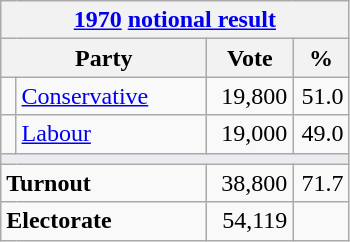<table class="wikitable">
<tr>
<th colspan="4"><a href='#'>1970</a> <a href='#'>notional result</a></th>
</tr>
<tr>
<th bgcolor="#DDDDFF" width="130px" colspan="2">Party</th>
<th bgcolor="#DDDDFF" width="50px">Vote</th>
<th bgcolor="#DDDDFF" width="30px">%</th>
</tr>
<tr>
<td></td>
<td><a href='#'>Conservative</a></td>
<td align=right>19,800</td>
<td align=right>51.0</td>
</tr>
<tr>
<td></td>
<td><a href='#'>Labour</a></td>
<td align=right>19,000</td>
<td align=right>49.0</td>
</tr>
<tr>
<td colspan="4" bgcolor="#EAECF0"></td>
</tr>
<tr>
<td colspan="2"><strong>Turnout</strong></td>
<td align=right>38,800</td>
<td align=right>71.7</td>
</tr>
<tr>
<td colspan="2"><strong>Electorate</strong></td>
<td align=right>54,119</td>
</tr>
</table>
